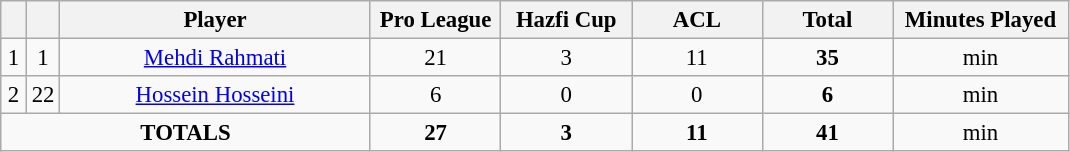<table class="wikitable sortable" style="font-size: 95%; text-align: center;">
<tr>
<th width=10></th>
<th width=10></th>
<th width=200>Player</th>
<th width=80>Pro League</th>
<th width=80>Hazfi Cup</th>
<th width=80>ACL</th>
<th width=80>Total</th>
<th width=110>Minutes Played</th>
</tr>
<tr>
<td>1</td>
<td>1</td>
<td> <a href='#'>Mehdi Rahmati</a></td>
<td>21 </td>
<td>3 </td>
<td>11 </td>
<td><strong>35</strong> </td>
<td> min </td>
</tr>
<tr>
<td>2</td>
<td>22</td>
<td> <a href='#'>Hossein Hosseini</a></td>
<td>6 </td>
<td>0 </td>
<td>0 </td>
<td><strong>6</strong> </td>
<td> min </td>
</tr>
<tr>
<td colspan="3"><strong>TOTALS</strong></td>
<td><strong>27</strong> </td>
<td><strong>3</strong> </td>
<td><strong>11</strong> </td>
<td><strong>41</strong> </td>
<td> min </td>
</tr>
</table>
